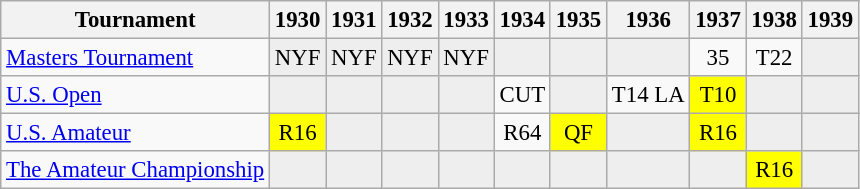<table class="wikitable" style="font-size:95%;text-align:center;">
<tr>
<th>Tournament</th>
<th>1930</th>
<th>1931</th>
<th>1932</th>
<th>1933</th>
<th>1934</th>
<th>1935</th>
<th>1936</th>
<th>1937</th>
<th>1938</th>
<th>1939</th>
</tr>
<tr>
<td align=left><a href='#'>Masters Tournament</a></td>
<td style="background:#eeeeee;">NYF</td>
<td style="background:#eeeeee;">NYF</td>
<td style="background:#eeeeee;">NYF</td>
<td style="background:#eeeeee;">NYF</td>
<td style="background:#eeeeee;"></td>
<td style="background:#eeeeee;"></td>
<td style="background:#eeeeee;"></td>
<td>35</td>
<td>T22</td>
<td style="background:#eeeeee;"></td>
</tr>
<tr>
<td align=left><a href='#'>U.S. Open</a></td>
<td style="background:#eeeeee;"></td>
<td style="background:#eeeeee;"></td>
<td style="background:#eeeeee;"></td>
<td style="background:#eeeeee;"></td>
<td>CUT</td>
<td style="background:#eeeeee;"></td>
<td>T14 <span>LA</span></td>
<td style="background:yellow;">T10</td>
<td style="background:#eeeeee;"></td>
<td style="background:#eeeeee;"></td>
</tr>
<tr>
<td align=left><a href='#'>U.S. Amateur</a></td>
<td style="background:yellow;">R16</td>
<td style="background:#eeeeee;"></td>
<td style="background:#eeeeee;"></td>
<td style="background:#eeeeee;"></td>
<td>R64</td>
<td style="background:yellow;">QF</td>
<td style="background:#eeeeee;"></td>
<td style="background:yellow;">R16</td>
<td style="background:#eeeeee;"></td>
<td style="background:#eeeeee;"></td>
</tr>
<tr>
<td align=left><a href='#'>The Amateur Championship</a></td>
<td style="background:#eeeeee;"></td>
<td style="background:#eeeeee;"></td>
<td style="background:#eeeeee;"></td>
<td style="background:#eeeeee;"></td>
<td style="background:#eeeeee;"></td>
<td style="background:#eeeeee;"></td>
<td style="background:#eeeeee;"></td>
<td style="background:#eeeeee;"></td>
<td style="background:yellow;">R16</td>
<td style="background:#eeeeee;"></td>
</tr>
</table>
